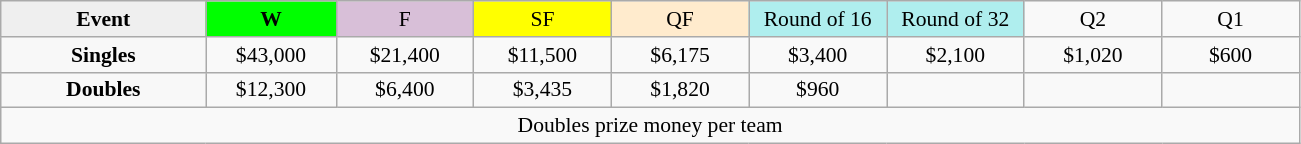<table class="wikitable" style="font-size:90%; text-align:center;">
<tr>
<td style="width:130px; background:#efefef;"><strong>Event</strong></td>
<td style="width:80px; background:lime;"><strong>W</strong></td>
<td style="width:85px; background:thistle;">F</td>
<td style="width:85px; background:#ffff00;">SF</td>
<td style="width:85px; background:#ffebcd;">QF</td>
<td style="width:85px; background:#afeeee;">Round of 16</td>
<td style="width:85px; background:#afeeee;">Round of 32</td>
<td style="width:85px;">Q2</td>
<td style="width:85px;">Q1</td>
</tr>
<tr>
<td style="background:#f8f8f8;"><strong>Singles</strong></td>
<td>$43,000</td>
<td>$21,400</td>
<td>$11,500</td>
<td>$6,175</td>
<td>$3,400</td>
<td>$2,100</td>
<td>$1,020</td>
<td>$600</td>
</tr>
<tr>
<td style="background:#f8f8f8;"><strong>Doubles</strong></td>
<td>$12,300</td>
<td>$6,400</td>
<td>$3,435</td>
<td>$1,820</td>
<td>$960</td>
<td></td>
<td></td>
<td></td>
</tr>
<tr>
<td colspan=10>Doubles prize money per team</td>
</tr>
</table>
